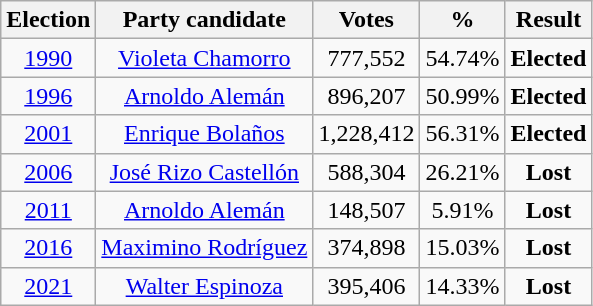<table class=wikitable style=text-align:center>
<tr>
<th><strong>Election</strong></th>
<th>Party candidate</th>
<th><strong>Votes</strong></th>
<th><strong>%</strong></th>
<th>Result</th>
</tr>
<tr>
<td><a href='#'>1990</a></td>
<td><a href='#'>Violeta Chamorro</a></td>
<td>777,552</td>
<td>54.74%</td>
<td><strong>Elected</strong> </td>
</tr>
<tr>
<td><a href='#'>1996</a></td>
<td><a href='#'>Arnoldo Alemán</a></td>
<td>896,207</td>
<td>50.99%</td>
<td><strong>Elected</strong> </td>
</tr>
<tr>
<td><a href='#'>2001</a></td>
<td><a href='#'>Enrique Bolaños</a></td>
<td>1,228,412</td>
<td>56.31%</td>
<td><strong>Elected</strong> </td>
</tr>
<tr>
<td><a href='#'>2006</a></td>
<td><a href='#'>José Rizo Castellón</a></td>
<td>588,304</td>
<td>26.21%</td>
<td><strong>Lost</strong> </td>
</tr>
<tr>
<td><a href='#'>2011</a></td>
<td><a href='#'>Arnoldo Alemán</a></td>
<td>148,507</td>
<td>5.91%</td>
<td><strong>Lost</strong> </td>
</tr>
<tr>
<td><a href='#'>2016</a></td>
<td><a href='#'>Maximino Rodríguez</a></td>
<td>374,898</td>
<td>15.03%</td>
<td><strong>Lost</strong> </td>
</tr>
<tr>
<td><a href='#'>2021</a></td>
<td><a href='#'>Walter Espinoza</a></td>
<td>395,406</td>
<td>14.33%</td>
<td><strong>Lost</strong> </td>
</tr>
</table>
